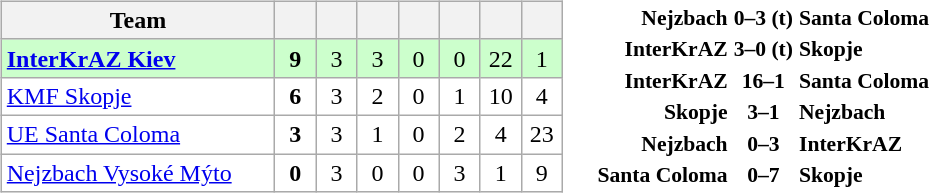<table>
<tr>
<td><br><table class="wikitable" style="text-align: center;">
<tr>
<th width="175">Team</th>
<th width="20"></th>
<th width="20"></th>
<th width="20"></th>
<th width="20"></th>
<th width="20"></th>
<th width="20"></th>
<th width="20"></th>
</tr>
<tr bgcolor="#ccffcc">
<td align="left"> <strong><a href='#'>InterKrAZ Kiev</a></strong></td>
<td><strong>9</strong></td>
<td>3</td>
<td>3</td>
<td>0</td>
<td>0</td>
<td>22</td>
<td>1</td>
</tr>
<tr bgcolor=ffffff>
<td align="left"> <a href='#'>KMF Skopje</a></td>
<td><strong>6</strong></td>
<td>3</td>
<td>2</td>
<td>0</td>
<td>1</td>
<td>10</td>
<td>4</td>
</tr>
<tr bgcolor=ffffff>
<td align="left"> <a href='#'>UE Santa Coloma</a></td>
<td><strong>3</strong></td>
<td>3</td>
<td>1</td>
<td>0</td>
<td>2</td>
<td>4</td>
<td>23</td>
</tr>
<tr bgcolor=ffffff>
<td align="left"> <a href='#'>Nejzbach Vysoké Mýto</a></td>
<td><strong>0</strong></td>
<td>3</td>
<td>0</td>
<td>0</td>
<td>3</td>
<td>1</td>
<td>9</td>
</tr>
</table>
</td>
<td><br><table style="font-size:90%; margin: 0 auto;">
<tr>
<td align="right"><strong>Nejzbach</strong></td>
<td align="center"><strong>0–3 (t)</strong></td>
<td><strong>Santa Coloma</strong></td>
</tr>
<tr>
<td align="right"><strong>InterKrAZ</strong></td>
<td align="center"><strong>3–0 (t)</strong></td>
<td><strong>Skopje</strong></td>
</tr>
<tr>
<td align="right"><strong>InterKrAZ</strong></td>
<td align="center"><strong>16–1</strong></td>
<td><strong>Santa Coloma</strong></td>
</tr>
<tr>
<td align="right"><strong>Skopje</strong></td>
<td align="center"><strong>3–1</strong></td>
<td><strong>Nejzbach</strong></td>
</tr>
<tr>
<td align="right"><strong>Nejzbach</strong></td>
<td align="center"><strong>0–3</strong></td>
<td><strong>InterKrAZ</strong></td>
</tr>
<tr>
<td align="right"><strong>Santa Coloma</strong></td>
<td align="center"><strong>0–7</strong></td>
<td><strong>Skopje</strong></td>
</tr>
</table>
</td>
</tr>
</table>
